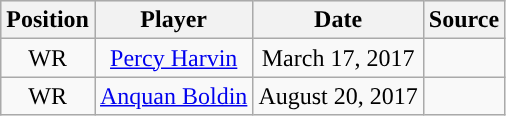<table class="wikitable" style="text-align: center">
<tr style="text-align:center; background:#ddd">
<th>Position</th>
<th>Player</th>
<th>Date</th>
<th>Source</th>
</tr>
<tr>
<td>WR</td>
<td><a href='#'>Percy Harvin</a></td>
<td>March 17, 2017</td>
<td></td>
</tr>
<tr>
<td>WR</td>
<td><a href='#'>Anquan Boldin</a></td>
<td>August 20, 2017</td>
<td></td>
</tr>
</table>
